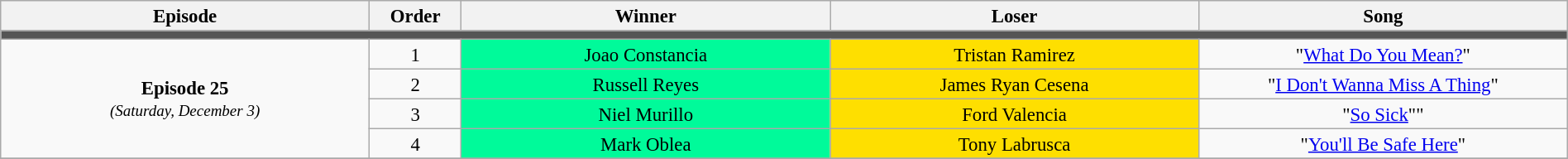<table class="wikitable" style="text-align:center; line-height:17px; width:100%; font-size: 95%;">
<tr>
<th style="width:20%;">Episode</th>
<th style="width:05%;">Order</th>
<th style="width:20%;">Winner</th>
<th style="width:20%;">Loser</th>
<th style="width:20%;">Song</th>
</tr>
<tr>
<td colspan="5" style="background:#555;"></td>
</tr>
<tr>
<td rowspan="4"><strong>Episode 25</strong><br><small><em>(Saturday, December 3)</em></small></td>
<td>1</td>
<td style="background:#00fa9a;">Joao Constancia</td>
<td style="background:#fedf00;">Tristan Ramirez</td>
<td>"<a href='#'>What Do You Mean?</a>"</td>
</tr>
<tr>
<td>2</td>
<td style="background:#00fa9a;">Russell Reyes</td>
<td style="background:#fedf00;">James Ryan Cesena</td>
<td>"<a href='#'>I Don't Wanna Miss A Thing</a>"</td>
</tr>
<tr>
<td>3</td>
<td style="background:#00fa9a;">Niel Murillo</td>
<td style="background:#fedf00;">Ford Valencia</td>
<td>"<a href='#'>So Sick</a>""</td>
</tr>
<tr>
<td>4</td>
<td style="background:#00fa9a;">Mark Oblea</td>
<td style="background:#fedf00;">Tony Labrusca</td>
<td>"<a href='#'>You'll Be Safe Here</a>"</td>
</tr>
<tr>
</tr>
</table>
